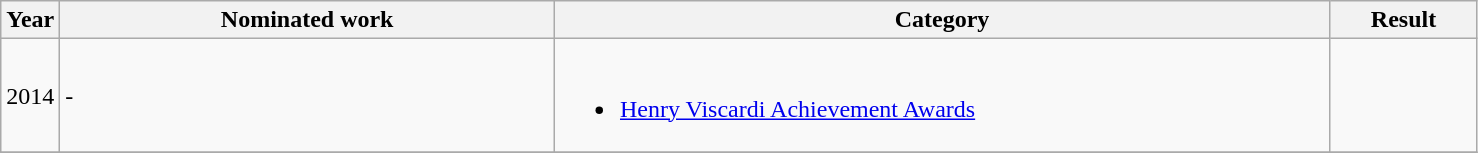<table class=wikitable>
<tr>
<th width=4%>Year</th>
<th width=33.5%>Nominated work</th>
<th width=52.5%>Category</th>
<th width=10%>Result</th>
</tr>
<tr>
<td>2014</td>
<td>-</td>
<td><br><ul><li><a href='#'>Henry Viscardi Achievement Awards</a></li></ul></td>
<td></td>
</tr>
<tr>
</tr>
</table>
